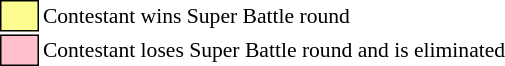<table class="toccolours" style="font-size: 90%; white-space: nowrap;">
<tr>
<td style="background:#fdfc8f; border:1px solid black;">      </td>
<td>Contestant wins Super Battle round</td>
</tr>
<tr>
<td style="background:pink; border:1px solid black;">      </td>
<td>Contestant loses Super Battle round and is eliminated</td>
</tr>
<tr>
</tr>
</table>
